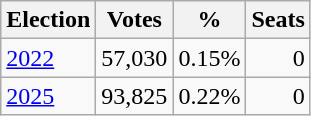<table class=wikitable style="text-align:right">
<tr>
<th>Election</th>
<th>Votes</th>
<th>%</th>
<th>Seats</th>
</tr>
<tr>
<td align=left><a href='#'>2022</a></td>
<td>57,030</td>
<td>0.15%</td>
<td>0</td>
</tr>
<tr>
<td align=left><a href='#'>2025</a></td>
<td>93,825</td>
<td>0.22%</td>
<td>0</td>
</tr>
</table>
